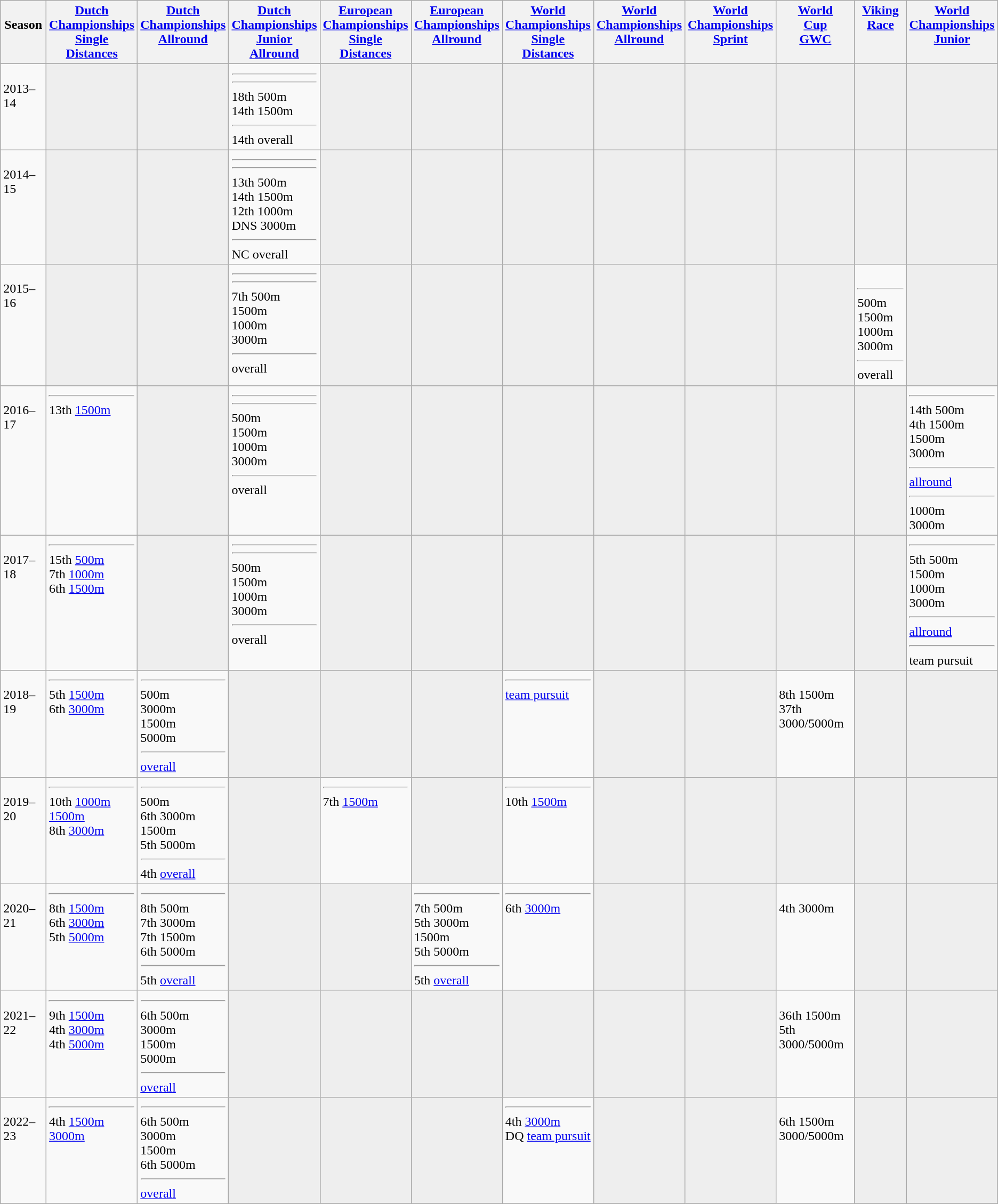<table class="wikitable">
<tr style="vertical-align: top;">
<th><br> Season</th>
<th><a href='#'>Dutch <br> Championships <br> Single <br> Distances</a></th>
<th><a href='#'>Dutch <br> Championships <br> Allround</a></th>
<th><a href='#'>Dutch <br> Championships <br> Junior <br> Allround</a></th>
<th><a href='#'>European <br> Championships <br> Single <br> Distances</a></th>
<th><a href='#'>European <br> Championships <br> Allround</a></th>
<th><a href='#'>World <br> Championships <br> Single <br> Distances</a></th>
<th><a href='#'>World <br> Championships <br> Allround</a></th>
<th><a href='#'>World <br> Championships <br> Sprint</a></th>
<th><a href='#'>World <br> Cup <br> GWC</a></th>
<th><a href='#'>Viking Race</a></th>
<th><a href='#'>World <br> Championships <br> Junior</a></th>
</tr>
<tr style="vertical-align: top;">
<td><br> 2013–14</td>
<td bgcolor=#EEEEEE></td>
<td bgcolor=#EEEEEE></td>
<td> <hr>  <hr> 18th 500m <br> 14th 1500m <hr> 14th overall</td>
<td bgcolor=#EEEEEE></td>
<td bgcolor=#EEEEEE></td>
<td bgcolor=#EEEEEE></td>
<td bgcolor=#EEEEEE></td>
<td bgcolor=#EEEEEE></td>
<td bgcolor=#EEEEEE></td>
<td bgcolor=#EEEEEE></td>
<td bgcolor=#EEEEEE></td>
</tr>
<tr style="vertical-align: top;">
<td><br> 2014–15</td>
<td bgcolor=#EEEEEE></td>
<td bgcolor=#EEEEEE></td>
<td> <hr>  <hr> 13th 500m <br> 14th 1500m <br> 12th 1000m <br> DNS 3000m <hr> NC overall</td>
<td bgcolor=#EEEEEE></td>
<td bgcolor=#EEEEEE></td>
<td bgcolor=#EEEEEE></td>
<td bgcolor=#EEEEEE></td>
<td bgcolor=#EEEEEE></td>
<td bgcolor=#EEEEEE></td>
<td bgcolor=#EEEEEE></td>
<td bgcolor=#EEEEEE></td>
</tr>
<tr style="vertical-align: top;">
<td><br> 2015–16</td>
<td bgcolor=#EEEEEE></td>
<td bgcolor=#EEEEEE></td>
<td> <hr>  <hr> 7th 500m <br>  1500m <br>  1000m <br>  3000m <hr>  overall</td>
<td bgcolor=#EEEEEE></td>
<td bgcolor=#EEEEEE></td>
<td bgcolor=#EEEEEE></td>
<td bgcolor=#EEEEEE></td>
<td bgcolor=#EEEEEE></td>
<td bgcolor=#EEEEEE></td>
<td><br>  <hr>  500m <br>  1500m <br>  1000m <br>  3000m <hr>  overall</td>
<td bgcolor=#EEEEEE></td>
</tr>
<tr style="vertical-align: top;">
<td><br> 2016–17</td>
<td> <hr> 13th <a href='#'>1500m</a></td>
<td bgcolor=#EEEEEE></td>
<td> <hr>  <hr>  500m <br>  1500m <br>  1000m <br>  3000m <hr>  overall</td>
<td bgcolor=#EEEEEE></td>
<td bgcolor=#EEEEEE></td>
<td bgcolor=#EEEEEE></td>
<td bgcolor=#EEEEEE></td>
<td bgcolor=#EEEEEE></td>
<td bgcolor=#EEEEEE></td>
<td bgcolor=#EEEEEE></td>
<td> <hr> 14th 500m <br> 4th 1500m <br>  1500m <br>  3000m <hr>  <a href='#'>allround</a> <hr>  1000m <br>  3000m</td>
</tr>
<tr style="vertical-align: top;">
<td><br> 2017–18</td>
<td> <hr> 15th <a href='#'>500m</a> <br> 7th <a href='#'>1000m</a> <br> 6th <a href='#'>1500m</a></td>
<td bgcolor=#EEEEEE></td>
<td> <hr>  <hr>  500m <br>  1500m <br>  1000m <br>  3000m <hr>  overall</td>
<td bgcolor=#EEEEEE></td>
<td bgcolor=#EEEEEE></td>
<td bgcolor=#EEEEEE></td>
<td bgcolor=#EEEEEE></td>
<td bgcolor=#EEEEEE></td>
<td bgcolor=#EEEEEE></td>
<td bgcolor=#EEEEEE></td>
<td> <hr> 5th 500m <br>  1500m <br>  1000m <br>  3000m <hr>  <a href='#'>allround</a> <hr>  team pursuit</td>
</tr>
<tr style="vertical-align: top;">
<td><br> 2018–19</td>
<td> <hr> 5th <a href='#'>1500m</a> <br> 6th <a href='#'>3000m</a></td>
<td> <hr>  500m <br>  3000m <br>  1500m <br>  5000m <hr>  <a href='#'>overall</a></td>
<td bgcolor=#EEEEEE></td>
<td bgcolor=#EEEEEE></td>
<td bgcolor=#EEEEEE></td>
<td> <hr>  <a href='#'>team pursuit</a></td>
<td bgcolor=#EEEEEE></td>
<td bgcolor=#EEEEEE></td>
<td><br> 8th 1500m <br> 37th 3000/5000m</td>
<td bgcolor=#EEEEEE></td>
<td bgcolor=#EEEEEE></td>
</tr>
<tr style="vertical-align: top;">
<td><br> 2019–20</td>
<td> <hr> 10th <a href='#'>1000m</a> <br>  <a href='#'>1500m</a> <br> 8th <a href='#'>3000m</a></td>
<td> <hr>  500m <br> 6th 3000m <br>  1500m <br> 5th 5000m <hr> 4th <a href='#'>overall</a></td>
<td bgcolor=#EEEEEE></td>
<td> <hr> 7th <a href='#'>1500m</a></td>
<td bgcolor=#EEEEEE></td>
<td> <hr> 10th <a href='#'>1500m</a></td>
<td bgcolor=#EEEEEE></td>
<td bgcolor=#EEEEEE></td>
<td bgcolor=#EEEEEE></td>
<td bgcolor=#EEEEEE></td>
<td bgcolor=#EEEEEE></td>
</tr>
<tr style="vertical-align: top;">
<td><br> 2020–21</td>
<td> <hr> 8th <a href='#'>1500m</a> <br> 6th <a href='#'>3000m</a> <br> 5th <a href='#'>5000m</a></td>
<td> <hr> 8th 500m <br> 7th 3000m <br> 7th 1500m <br> 6th 5000m <hr> 5th <a href='#'>overall</a></td>
<td bgcolor=#EEEEEE></td>
<td bgcolor=#EEEEEE></td>
<td> <hr> 7th 500m <br> 5th 3000m <br>  1500m <br> 5th 5000m <hr> 5th <a href='#'>overall</a></td>
<td> <hr> 6th <a href='#'>3000m</a></td>
<td bgcolor=#EEEEEE></td>
<td bgcolor=#EEEEEE></td>
<td><br> 4th 3000m</td>
<td bgcolor=#EEEEEE></td>
<td bgcolor=#EEEEEE></td>
</tr>
<tr style="vertical-align: top;">
<td><br> 2021–22</td>
<td> <hr> 9th <a href='#'>1500m</a> <br> 4th <a href='#'>3000m</a> <br> 4th <a href='#'>5000m</a></td>
<td> <hr> 6th 500m <br>  3000m <br>  1500m <br>  5000m <hr>  <a href='#'>overall</a></td>
<td bgcolor=#EEEEEE></td>
<td bgcolor=#EEEEEE></td>
<td bgcolor=#EEEEEE></td>
<td bgcolor=#EEEEEE></td>
<td bgcolor=#EEEEEE></td>
<td bgcolor=#EEEEEE></td>
<td><br> 36th 1500m <br> 5th 3000/5000m</td>
<td bgcolor=#EEEEEE></td>
<td bgcolor=#EEEEEE></td>
</tr>
<tr style="vertical-align: top;">
<td><br> 2022–23</td>
<td> <hr> 4th <a href='#'>1500m</a> <br>  <a href='#'>3000m</a></td>
<td> <hr> 6th 500m <br>  3000m <br>  1500m <br> 6th 5000m <hr>  <a href='#'>overall</a></td>
<td bgcolor=#EEEEEE></td>
<td bgcolor=#EEEEEE></td>
<td bgcolor=#EEEEEE></td>
<td> <hr> 4th <a href='#'>3000m</a> <br> DQ <a href='#'>team pursuit</a></td>
<td bgcolor=#EEEEEE></td>
<td bgcolor=#EEEEEE></td>
<td><br> 6th 1500m <br>  3000/5000m</td>
<td bgcolor=#EEEEEE></td>
<td bgcolor=#EEEEEE></td>
</tr>
</table>
